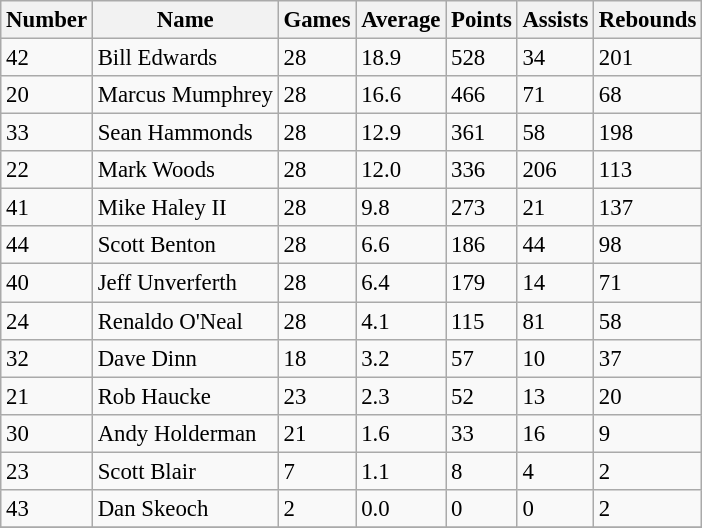<table class="wikitable" style="font-size: 95%;">
<tr>
<th>Number</th>
<th>Name</th>
<th>Games</th>
<th>Average</th>
<th>Points</th>
<th>Assists</th>
<th>Rebounds</th>
</tr>
<tr>
<td>42</td>
<td>Bill Edwards</td>
<td>28</td>
<td>18.9</td>
<td>528</td>
<td>34</td>
<td>201</td>
</tr>
<tr>
<td>20</td>
<td>Marcus Mumphrey</td>
<td>28</td>
<td>16.6</td>
<td>466</td>
<td>71</td>
<td>68</td>
</tr>
<tr>
<td>33</td>
<td>Sean Hammonds</td>
<td>28</td>
<td>12.9</td>
<td>361</td>
<td>58</td>
<td>198</td>
</tr>
<tr>
<td>22</td>
<td>Mark Woods</td>
<td>28</td>
<td>12.0</td>
<td>336</td>
<td>206</td>
<td>113</td>
</tr>
<tr>
<td>41</td>
<td>Mike Haley II</td>
<td>28</td>
<td>9.8</td>
<td>273</td>
<td>21</td>
<td>137</td>
</tr>
<tr>
<td>44</td>
<td>Scott Benton</td>
<td>28</td>
<td>6.6</td>
<td>186</td>
<td>44</td>
<td>98</td>
</tr>
<tr>
<td>40</td>
<td>Jeff Unverferth</td>
<td>28</td>
<td>6.4</td>
<td>179</td>
<td>14</td>
<td>71</td>
</tr>
<tr>
<td>24</td>
<td>Renaldo O'Neal</td>
<td>28</td>
<td>4.1</td>
<td>115</td>
<td>81</td>
<td>58</td>
</tr>
<tr>
<td>32</td>
<td>Dave Dinn</td>
<td>18</td>
<td>3.2</td>
<td>57</td>
<td>10</td>
<td>37</td>
</tr>
<tr>
<td>21</td>
<td>Rob Haucke</td>
<td>23</td>
<td>2.3</td>
<td>52</td>
<td>13</td>
<td>20</td>
</tr>
<tr>
<td>30</td>
<td>Andy Holderman</td>
<td>21</td>
<td>1.6</td>
<td>33</td>
<td>16</td>
<td>9</td>
</tr>
<tr>
<td>23</td>
<td>Scott Blair</td>
<td>7</td>
<td>1.1</td>
<td>8</td>
<td>4</td>
<td>2</td>
</tr>
<tr>
<td>43</td>
<td>Dan Skeoch</td>
<td>2</td>
<td>0.0</td>
<td>0</td>
<td>0</td>
<td>2</td>
</tr>
<tr>
</tr>
</table>
